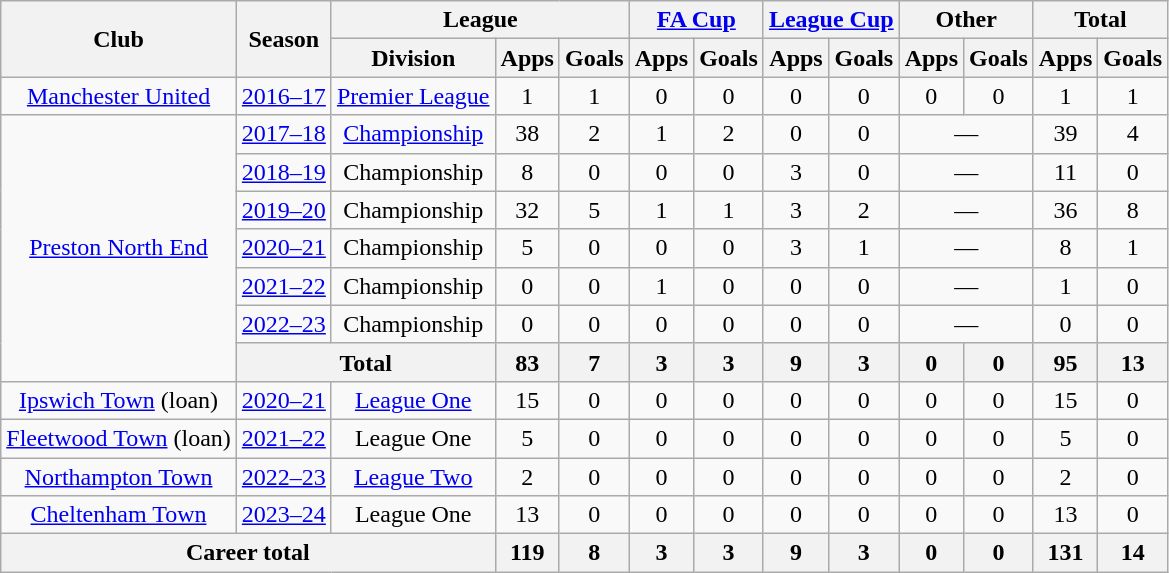<table class="wikitable" style="text-align:center">
<tr>
<th rowspan="2">Club</th>
<th rowspan="2">Season</th>
<th colspan="3">League</th>
<th colspan="2"><a href='#'>FA Cup</a></th>
<th colspan="2"><a href='#'>League Cup</a></th>
<th colspan="2">Other</th>
<th colspan="2">Total</th>
</tr>
<tr>
<th>Division</th>
<th>Apps</th>
<th>Goals</th>
<th>Apps</th>
<th>Goals</th>
<th>Apps</th>
<th>Goals</th>
<th>Apps</th>
<th>Goals</th>
<th>Apps</th>
<th>Goals</th>
</tr>
<tr>
<td><a href='#'>Manchester United</a></td>
<td><a href='#'>2016–17</a></td>
<td><a href='#'>Premier League</a></td>
<td>1</td>
<td>1</td>
<td>0</td>
<td>0</td>
<td>0</td>
<td>0</td>
<td>0</td>
<td>0</td>
<td>1</td>
<td>1</td>
</tr>
<tr>
<td rowspan=7><a href='#'>Preston North End</a></td>
<td><a href='#'>2017–18</a></td>
<td><a href='#'>Championship</a></td>
<td>38</td>
<td>2</td>
<td>1</td>
<td>2</td>
<td>0</td>
<td>0</td>
<td colspan="2">—</td>
<td>39</td>
<td>4</td>
</tr>
<tr>
<td><a href='#'>2018–19</a></td>
<td EFL Championship>Championship</td>
<td>8</td>
<td>0</td>
<td>0</td>
<td>0</td>
<td>3</td>
<td>0</td>
<td colspan="2">—</td>
<td>11</td>
<td>0</td>
</tr>
<tr>
<td><a href='#'>2019–20</a></td>
<td>Championship</td>
<td>32</td>
<td>5</td>
<td>1</td>
<td>1</td>
<td>3</td>
<td>2</td>
<td colspan="2">—</td>
<td>36</td>
<td>8</td>
</tr>
<tr>
<td><a href='#'>2020–21</a></td>
<td>Championship</td>
<td>5</td>
<td>0</td>
<td>0</td>
<td>0</td>
<td>3</td>
<td>1</td>
<td colspan="2">—</td>
<td>8</td>
<td>1</td>
</tr>
<tr>
<td><a href='#'>2021–22</a></td>
<td>Championship</td>
<td>0</td>
<td>0</td>
<td>1</td>
<td>0</td>
<td>0</td>
<td>0</td>
<td colspan="2">—</td>
<td>1</td>
<td>0</td>
</tr>
<tr>
<td><a href='#'>2022–23</a></td>
<td>Championship</td>
<td>0</td>
<td>0</td>
<td>0</td>
<td>0</td>
<td>0</td>
<td>0</td>
<td colspan="2">—</td>
<td>0</td>
<td>0</td>
</tr>
<tr>
<th colspan=2>Total</th>
<th>83</th>
<th>7</th>
<th>3</th>
<th>3</th>
<th>9</th>
<th>3</th>
<th>0</th>
<th>0</th>
<th>95</th>
<th>13</th>
</tr>
<tr>
<td><a href='#'>Ipswich Town</a> (loan)</td>
<td><a href='#'>2020–21</a></td>
<td><a href='#'>League One</a></td>
<td>15</td>
<td>0</td>
<td>0</td>
<td>0</td>
<td>0</td>
<td>0</td>
<td>0</td>
<td>0</td>
<td>15</td>
<td>0</td>
</tr>
<tr>
<td><a href='#'>Fleetwood Town</a> (loan)</td>
<td><a href='#'>2021–22</a></td>
<td>League One</td>
<td>5</td>
<td>0</td>
<td>0</td>
<td>0</td>
<td>0</td>
<td>0</td>
<td>0</td>
<td>0</td>
<td>5</td>
<td>0</td>
</tr>
<tr>
<td><a href='#'>Northampton Town</a></td>
<td><a href='#'>2022–23</a></td>
<td><a href='#'>League Two</a></td>
<td>2</td>
<td>0</td>
<td>0</td>
<td>0</td>
<td>0</td>
<td>0</td>
<td>0</td>
<td>0</td>
<td>2</td>
<td>0</td>
</tr>
<tr>
<td><a href='#'>Cheltenham Town</a></td>
<td><a href='#'>2023–24</a></td>
<td>League One</td>
<td>13</td>
<td>0</td>
<td>0</td>
<td>0</td>
<td>0</td>
<td>0</td>
<td>0</td>
<td>0</td>
<td>13</td>
<td>0</td>
</tr>
<tr>
<th colspan="3">Career total</th>
<th>119</th>
<th>8</th>
<th>3</th>
<th>3</th>
<th>9</th>
<th>3</th>
<th>0</th>
<th>0</th>
<th>131</th>
<th>14</th>
</tr>
</table>
